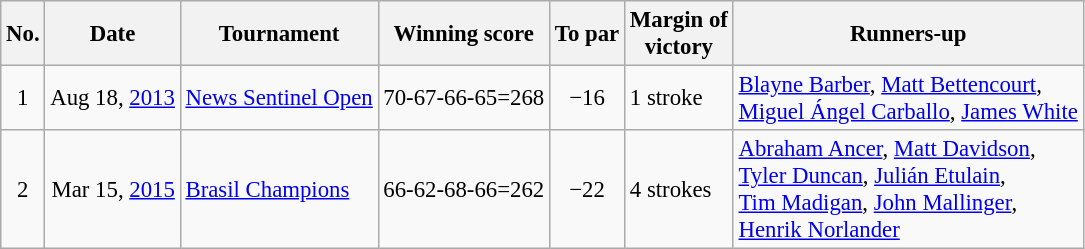<table class="wikitable" style="font-size:95%;">
<tr>
<th>No.</th>
<th>Date</th>
<th>Tournament</th>
<th>Winning score</th>
<th>To par</th>
<th>Margin of<br>victory</th>
<th>Runners-up</th>
</tr>
<tr>
<td align=center>1</td>
<td align=right>Aug 18, <a href='#'>2013</a></td>
<td><a href='#'>News Sentinel Open</a></td>
<td align=right>70-67-66-65=268</td>
<td align=center>−16</td>
<td>1 stroke</td>
<td> <a href='#'>Blayne Barber</a>,  <a href='#'>Matt Bettencourt</a>,<br> <a href='#'>Miguel Ángel Carballo</a>,  <a href='#'>James White</a></td>
</tr>
<tr>
<td align=center>2</td>
<td align=right>Mar 15, <a href='#'>2015</a></td>
<td><a href='#'>Brasil Champions</a></td>
<td align=right>66-62-68-66=262</td>
<td align=center>−22</td>
<td>4 strokes</td>
<td> <a href='#'>Abraham Ancer</a>,  <a href='#'>Matt Davidson</a>,<br> <a href='#'>Tyler Duncan</a>,  <a href='#'>Julián Etulain</a>,<br> <a href='#'>Tim Madigan</a>,  <a href='#'>John Mallinger</a>,<br> <a href='#'>Henrik Norlander</a></td>
</tr>
</table>
